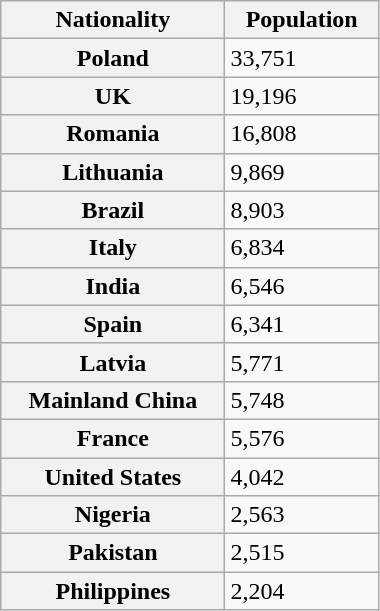<table class="wikitable floatright" style="width:20%;">
<tr>
<th scope="column">Nationality</th>
<th scope="column">Population</th>
</tr>
<tr>
<th scope="row">Poland</th>
<td>33,751</td>
</tr>
<tr>
<th scope="row">UK</th>
<td>19,196</td>
</tr>
<tr>
<th scope="row">Romania</th>
<td>16,808</td>
</tr>
<tr>
<th scope="row">Lithuania</th>
<td>9,869</td>
</tr>
<tr>
<th scope="row">Brazil</th>
<td>8,903</td>
</tr>
<tr>
<th scope="row">Italy</th>
<td>6,834</td>
</tr>
<tr>
<th scope="row">India</th>
<td>6,546</td>
</tr>
<tr>
<th scope="row">Spain</th>
<td>6,341</td>
</tr>
<tr>
<th scope="row">Latvia</th>
<td>5,771</td>
</tr>
<tr>
<th scope="row">Mainland China</th>
<td>5,748</td>
</tr>
<tr>
<th scope="row">France</th>
<td>5,576</td>
</tr>
<tr>
<th scope="row">United States</th>
<td>4,042</td>
</tr>
<tr>
<th scope="row">Nigeria</th>
<td>2,563</td>
</tr>
<tr>
<th scope="row">Pakistan</th>
<td>2,515</td>
</tr>
<tr>
<th scope="row">Philippines</th>
<td>2,204</td>
</tr>
</table>
